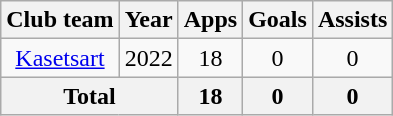<table class=wikitable style="text-align: center;">
<tr>
<th>Club team</th>
<th>Year</th>
<th>Apps</th>
<th>Goals</th>
<th>Assists</th>
</tr>
<tr>
<td rowspan=1><a href='#'>Kasetsart</a></td>
<td>2022</td>
<td>18</td>
<td>0</td>
<td>0</td>
</tr>
<tr>
<th colspan=2>Total</th>
<th>18</th>
<th>0</th>
<th>0</th>
</tr>
</table>
